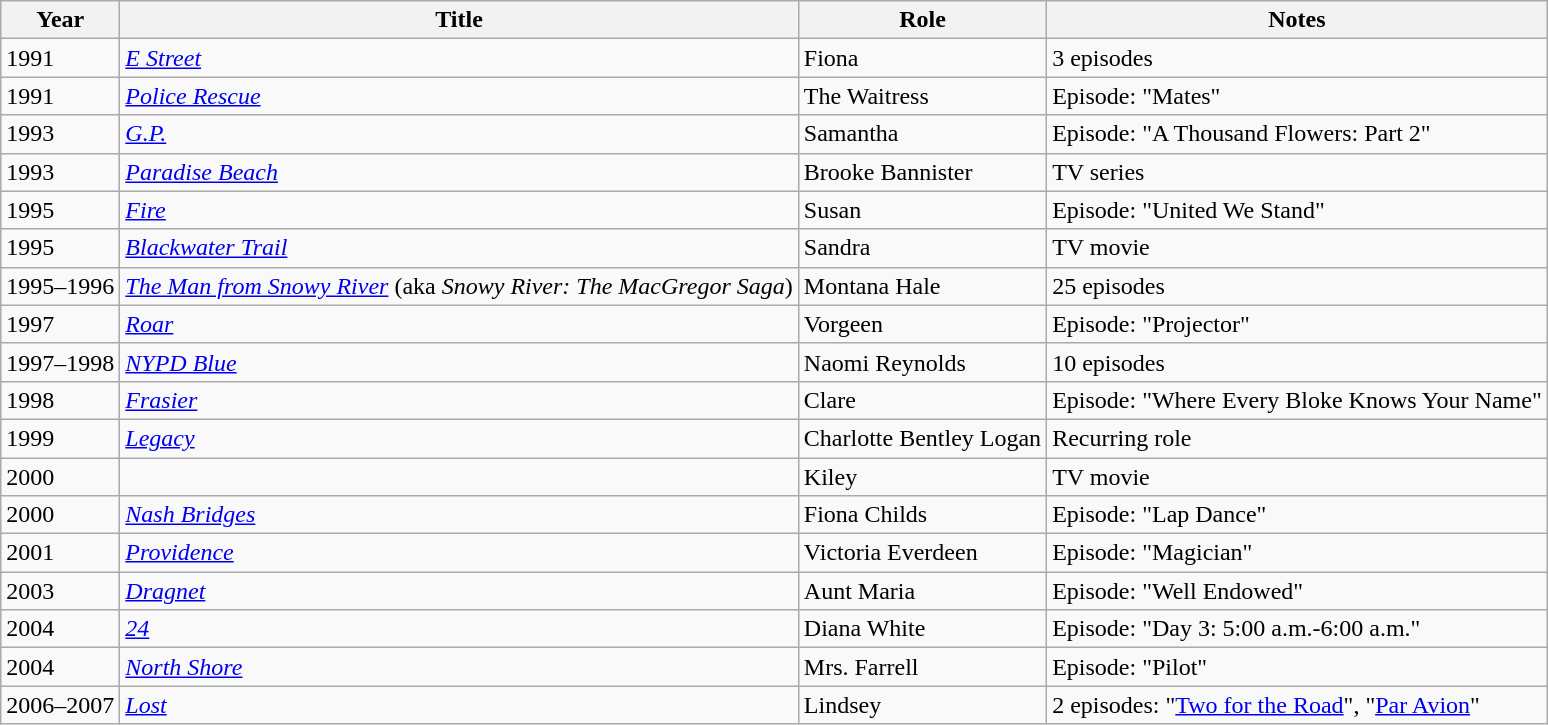<table class="wikitable sortable">
<tr>
<th>Year</th>
<th>Title</th>
<th>Role</th>
<th class="unsortable">Notes</th>
</tr>
<tr>
<td>1991</td>
<td><em><a href='#'>E Street</a></em></td>
<td>Fiona</td>
<td>3 episodes</td>
</tr>
<tr>
<td>1991</td>
<td><em><a href='#'>Police Rescue</a></em></td>
<td>The Waitress</td>
<td>Episode: "Mates"</td>
</tr>
<tr>
<td>1993</td>
<td><em><a href='#'>G.P.</a></em></td>
<td>Samantha</td>
<td>Episode: "A Thousand Flowers: Part 2"</td>
</tr>
<tr>
<td>1993</td>
<td><em><a href='#'>Paradise Beach</a></em></td>
<td>Brooke Bannister</td>
<td>TV series</td>
</tr>
<tr>
<td>1995</td>
<td><em><a href='#'>Fire</a></em></td>
<td>Susan</td>
<td>Episode: "United We Stand"</td>
</tr>
<tr>
<td>1995</td>
<td><em><a href='#'>Blackwater Trail</a></em></td>
<td>Sandra</td>
<td>TV movie</td>
</tr>
<tr>
<td>1995–1996</td>
<td><em><a href='#'>The Man from Snowy River</a></em> (aka <em>Snowy River: The MacGregor Saga</em>)</td>
<td>Montana Hale</td>
<td>25 episodes</td>
</tr>
<tr>
<td>1997</td>
<td><em><a href='#'>Roar</a></em></td>
<td>Vorgeen</td>
<td>Episode: "Projector"</td>
</tr>
<tr>
<td>1997–1998</td>
<td><em><a href='#'>NYPD Blue</a></em></td>
<td>Naomi Reynolds</td>
<td>10 episodes</td>
</tr>
<tr>
<td>1998</td>
<td><em><a href='#'>Frasier</a></em></td>
<td>Clare</td>
<td>Episode: "Where Every Bloke Knows Your Name"</td>
</tr>
<tr>
<td>1999</td>
<td><em><a href='#'>Legacy</a></em></td>
<td>Charlotte Bentley Logan</td>
<td>Recurring role</td>
</tr>
<tr>
<td>2000</td>
<td><em></em></td>
<td>Kiley</td>
<td>TV movie</td>
</tr>
<tr>
<td>2000</td>
<td><em><a href='#'>Nash Bridges</a></em></td>
<td>Fiona Childs</td>
<td>Episode: "Lap Dance"</td>
</tr>
<tr>
<td>2001</td>
<td><em><a href='#'>Providence</a></em></td>
<td>Victoria Everdeen</td>
<td>Episode: "Magician"</td>
</tr>
<tr>
<td>2003</td>
<td><em><a href='#'>Dragnet</a></em></td>
<td>Aunt Maria</td>
<td>Episode: "Well Endowed"</td>
</tr>
<tr>
<td>2004</td>
<td><em><a href='#'>24</a></em></td>
<td>Diana White</td>
<td>Episode: "Day 3: 5:00 a.m.-6:00 a.m."</td>
</tr>
<tr>
<td>2004</td>
<td><em><a href='#'>North Shore</a></em></td>
<td>Mrs. Farrell</td>
<td>Episode: "Pilot"</td>
</tr>
<tr>
<td>2006–2007</td>
<td><em><a href='#'>Lost</a></em></td>
<td>Lindsey</td>
<td>2 episodes: "<a href='#'>Two for the Road</a>", "<a href='#'>Par Avion</a>"</td>
</tr>
</table>
